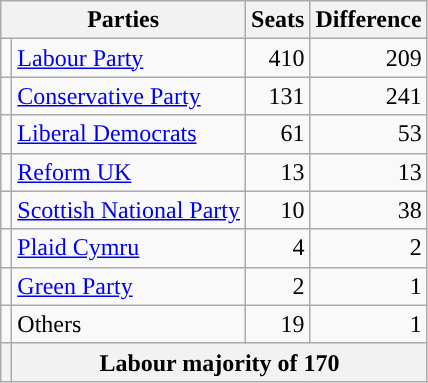<table class="wikitable">
<tr style="vertical-align:top;">
<th colspan="2">Parties</th>
<th>Seats</th>
<th>Differ­ence</th>
</tr>
<tr>
<td></td>
<td><a href='#'>Labour Party</a></td>
<td style="text-align:right;">410</td>
<td style="text-align:right;"> 209</td>
</tr>
<tr>
<td></td>
<td><a href='#'>Conservative Party</a></td>
<td style="text-align:right;">131</td>
<td style="text-align:right;"> 241</td>
</tr>
<tr>
<td></td>
<td><a href='#'>Liberal Democrats</a></td>
<td style="text-align:right;">61</td>
<td style="text-align:right;"> 53</td>
</tr>
<tr>
<td></td>
<td><a href='#'>Reform UK</a></td>
<td style="text-align:right;">13</td>
<td style="text-align:right;"> 13</td>
</tr>
<tr>
<td></td>
<td><a href='#'>Scottish National Party</a></td>
<td style="text-align:right;">10</td>
<td style="text-align:right;"> 38</td>
</tr>
<tr>
<td></td>
<td><a href='#'>Plaid Cymru</a></td>
<td style="text-align:right;">4</td>
<td style="text-align:right;"> 2</td>
</tr>
<tr>
<td></td>
<td><a href='#'>Green Party</a></td>
<td style="text-align:right;">2</td>
<td style="text-align:right;"> 1</td>
</tr>
<tr>
<td></td>
<td>Others</td>
<td style="text-align:right;">19</td>
<td style="text-align:right;"> 1</td>
</tr>
<tr>
<th style="background-color:"></th>
<th colspan="3">Labour majority of 170</th>
</tr>
</table>
